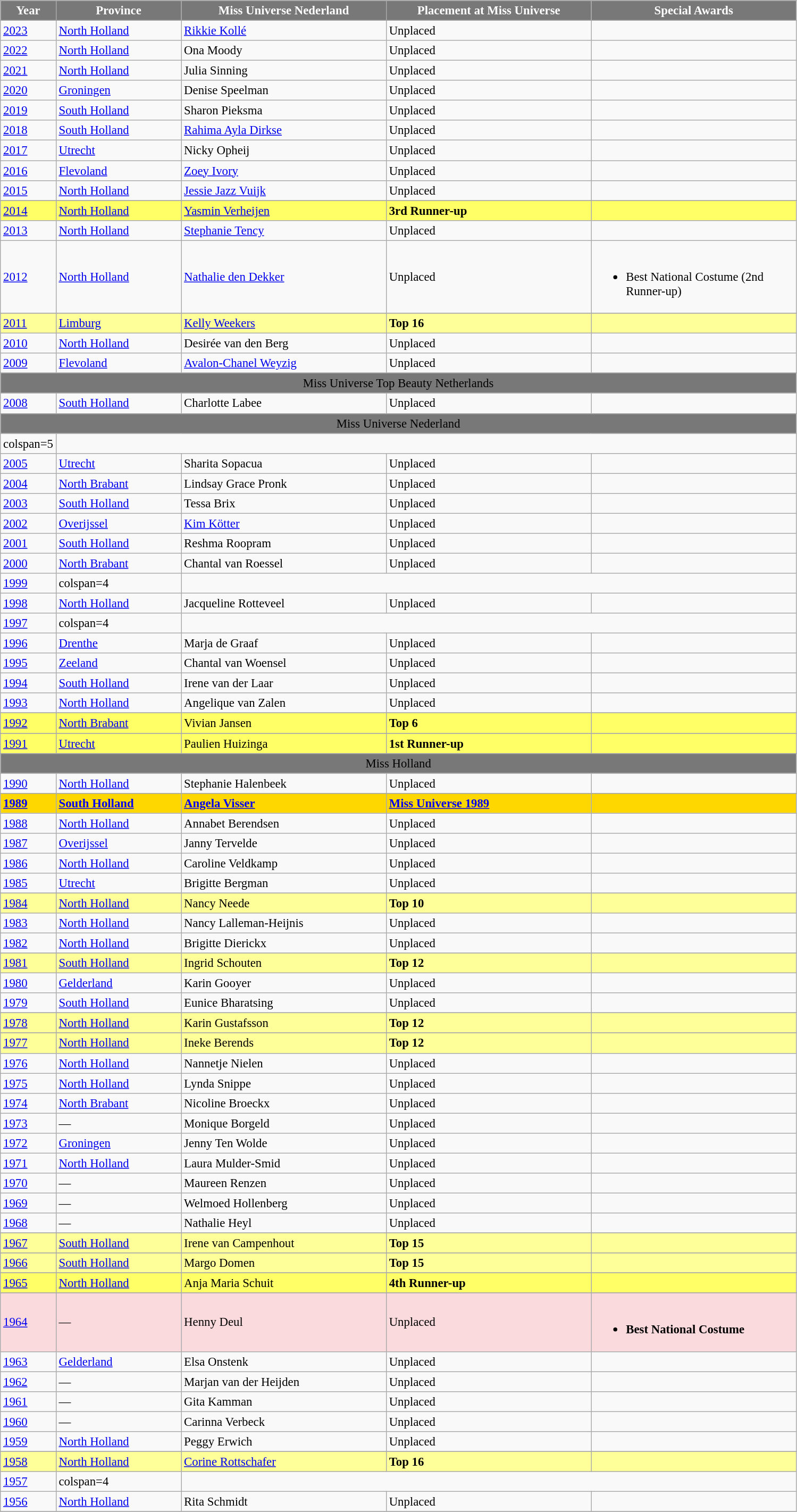<table class="wikitable " style="font-size: 95%;">
<tr>
<th width="60" style="background-color:#787878;color:#FFFFFF;">Year</th>
<th width="150" style="background-color:#787878;color:#FFFFFF;">Province</th>
<th width="250" style="background-color:#787878;color:#FFFFFF;">Miss Universe Nederland</th>
<th width="250" style="background-color:#787878;color:#FFFFFF;">Placement at Miss Universe</th>
<th width="250" style="background-color:#787878;color:#FFFFFF;">Special Awards</th>
</tr>
<tr>
<td><a href='#'>2023</a></td>
<td><a href='#'>North Holland</a></td>
<td><a href='#'>Rikkie Kollé</a></td>
<td>Unplaced</td>
<td></td>
</tr>
<tr>
<td><a href='#'>2022</a></td>
<td><a href='#'>North Holland</a></td>
<td>Ona Moody</td>
<td>Unplaced</td>
<td></td>
</tr>
<tr>
<td><a href='#'>2021</a></td>
<td><a href='#'>North Holland</a></td>
<td>Julia Sinning</td>
<td>Unplaced</td>
<td></td>
</tr>
<tr>
<td><a href='#'>2020</a></td>
<td><a href='#'>Groningen</a></td>
<td>Denise Speelman</td>
<td>Unplaced</td>
<td></td>
</tr>
<tr>
<td><a href='#'>2019</a></td>
<td><a href='#'>South Holland</a></td>
<td>Sharon Pieksma</td>
<td>Unplaced</td>
<td></td>
</tr>
<tr>
<td><a href='#'>2018</a></td>
<td><a href='#'>South Holland</a></td>
<td><a href='#'>Rahima Ayla Dirkse</a></td>
<td>Unplaced</td>
<td></td>
</tr>
<tr>
<td><a href='#'>2017</a></td>
<td><a href='#'>Utrecht</a></td>
<td>Nicky Opheij</td>
<td>Unplaced</td>
<td></td>
</tr>
<tr>
<td><a href='#'>2016</a></td>
<td><a href='#'>Flevoland</a></td>
<td><a href='#'>Zoey Ivory</a></td>
<td>Unplaced</td>
<td></td>
</tr>
<tr>
<td><a href='#'>2015</a></td>
<td><a href='#'>North Holland</a></td>
<td><a href='#'>Jessie Jazz Vuijk</a></td>
<td>Unplaced</td>
<td></td>
</tr>
<tr>
</tr>
<tr style="background-color:#FFFF66; ">
<td><a href='#'>2014</a></td>
<td><a href='#'>North Holland</a></td>
<td><a href='#'>Yasmin Verheijen</a></td>
<td><strong>3rd Runner-up</strong></td>
<td></td>
</tr>
<tr>
<td><a href='#'>2013</a></td>
<td><a href='#'>North Holland</a></td>
<td><a href='#'>Stephanie Tency</a></td>
<td>Unplaced</td>
<td></td>
</tr>
<tr>
<td><a href='#'>2012</a></td>
<td><a href='#'>North Holland</a></td>
<td><a href='#'>Nathalie den Dekker</a></td>
<td>Unplaced</td>
<td align="left"><br><ul><li>Best National Costume (2nd Runner-up)</li></ul></td>
</tr>
<tr>
</tr>
<tr style="background-color:#FFFF99; ">
<td><a href='#'>2011</a></td>
<td><a href='#'>Limburg</a></td>
<td><a href='#'>Kelly Weekers</a></td>
<td><strong>Top 16</strong></td>
<td></td>
</tr>
<tr>
<td><a href='#'>2010</a></td>
<td><a href='#'>North Holland</a></td>
<td>Desirée van den Berg</td>
<td>Unplaced</td>
<td></td>
</tr>
<tr>
<td><a href='#'>2009</a></td>
<td><a href='#'>Flevoland</a></td>
<td><a href='#'>Avalon-Chanel Weyzig</a></td>
<td>Unplaced</td>
<td></td>
</tr>
<tr>
</tr>
<tr bgcolor="#787878" align="center">
<td colspan="5"><span>Miss Universe Top Beauty Netherlands</span></td>
</tr>
<tr>
<td><a href='#'>2008</a></td>
<td><a href='#'>South Holland</a></td>
<td>Charlotte Labee</td>
<td>Unplaced</td>
<td></td>
</tr>
<tr>
</tr>
<tr bgcolor="#787878" align="center">
<td colspan="5"><span>Miss Universe Nederland</span></td>
</tr>
<tr>
<td>colspan=5 </td>
</tr>
<tr>
<td><a href='#'>2005</a></td>
<td><a href='#'>Utrecht</a></td>
<td>Sharita Sopacua</td>
<td>Unplaced</td>
<td></td>
</tr>
<tr>
<td><a href='#'>2004</a></td>
<td><a href='#'>North Brabant</a></td>
<td>Lindsay Grace Pronk</td>
<td>Unplaced</td>
<td></td>
</tr>
<tr>
<td><a href='#'>2003</a></td>
<td><a href='#'>South Holland</a></td>
<td>Tessa Brix</td>
<td>Unplaced</td>
<td></td>
</tr>
<tr>
<td><a href='#'>2002</a></td>
<td><a href='#'>Overijssel</a></td>
<td><a href='#'>Kim Kötter</a></td>
<td>Unplaced</td>
<td></td>
</tr>
<tr>
<td><a href='#'>2001</a></td>
<td><a href='#'>South Holland</a></td>
<td>Reshma Roopram</td>
<td>Unplaced</td>
<td></td>
</tr>
<tr>
<td><a href='#'>2000</a></td>
<td><a href='#'>North Brabant</a></td>
<td>Chantal van Roessel</td>
<td>Unplaced</td>
<td></td>
</tr>
<tr>
<td><a href='#'>1999</a></td>
<td>colspan=4 </td>
</tr>
<tr>
<td><a href='#'>1998</a></td>
<td><a href='#'>North Holland</a></td>
<td>Jacqueline Rotteveel</td>
<td>Unplaced</td>
<td></td>
</tr>
<tr>
<td><a href='#'>1997</a></td>
<td>colspan=4 </td>
</tr>
<tr>
<td><a href='#'>1996</a></td>
<td><a href='#'>Drenthe</a></td>
<td>Marja de Graaf</td>
<td>Unplaced</td>
<td></td>
</tr>
<tr>
<td><a href='#'>1995</a></td>
<td><a href='#'>Zeeland</a></td>
<td>Chantal van Woensel</td>
<td>Unplaced</td>
<td></td>
</tr>
<tr>
<td><a href='#'>1994</a></td>
<td><a href='#'>South Holland</a></td>
<td>Irene van der Laar</td>
<td>Unplaced</td>
<td></td>
</tr>
<tr>
<td><a href='#'>1993</a></td>
<td><a href='#'>North Holland</a></td>
<td>Angelique van Zalen</td>
<td>Unplaced</td>
<td></td>
</tr>
<tr>
</tr>
<tr style="background-color:#FFFF66; ">
<td><a href='#'>1992</a></td>
<td><a href='#'>North Brabant</a></td>
<td>Vivian Jansen</td>
<td><strong>Top 6</strong></td>
<td></td>
</tr>
<tr>
</tr>
<tr style="background-color:#FFFF66; ">
<td><a href='#'>1991</a></td>
<td><a href='#'>Utrecht</a></td>
<td>Paulien Huizinga</td>
<td><strong>1st Runner-up</strong></td>
<td></td>
</tr>
<tr>
</tr>
<tr bgcolor="#787878" align="center">
<td colspan="5"><span>Miss Holland</span></td>
</tr>
<tr>
<td><a href='#'>1990</a></td>
<td><a href='#'>North Holland</a></td>
<td>Stephanie Halenbeek</td>
<td>Unplaced</td>
<td></td>
</tr>
<tr>
</tr>
<tr style="background-color:gold; font-weight: bold ">
<td><a href='#'>1989</a></td>
<td><a href='#'>South Holland</a></td>
<td><a href='#'>Angela Visser</a></td>
<td><a href='#'>Miss Universe 1989</a></td>
<td></td>
</tr>
<tr>
<td><a href='#'>1988</a></td>
<td><a href='#'>North Holland</a></td>
<td>Annabet Berendsen</td>
<td>Unplaced</td>
<td></td>
</tr>
<tr>
<td><a href='#'>1987</a></td>
<td><a href='#'>Overijssel</a></td>
<td>Janny Tervelde</td>
<td>Unplaced</td>
<td></td>
</tr>
<tr>
<td><a href='#'>1986</a></td>
<td><a href='#'>North Holland</a></td>
<td>Caroline Veldkamp</td>
<td>Unplaced</td>
<td></td>
</tr>
<tr>
<td><a href='#'>1985</a></td>
<td><a href='#'>Utrecht</a></td>
<td>Brigitte Bergman</td>
<td>Unplaced</td>
<td></td>
</tr>
<tr>
</tr>
<tr style="background-color:#FFFF99; ">
<td><a href='#'>1984</a></td>
<td><a href='#'>North Holland</a></td>
<td>Nancy Neede</td>
<td><strong>Top 10</strong></td>
<td></td>
</tr>
<tr>
<td><a href='#'>1983</a></td>
<td><a href='#'>North Holland</a></td>
<td>Nancy Lalleman-Heijnis</td>
<td>Unplaced</td>
<td></td>
</tr>
<tr>
<td><a href='#'>1982</a></td>
<td><a href='#'>North Holland</a></td>
<td>Brigitte Dierickx</td>
<td>Unplaced</td>
<td></td>
</tr>
<tr>
</tr>
<tr style="background-color:#FFFF99; ">
<td><a href='#'>1981</a></td>
<td><a href='#'>South Holland</a></td>
<td>Ingrid Schouten</td>
<td><strong>Top 12</strong></td>
<td></td>
</tr>
<tr>
<td><a href='#'>1980</a></td>
<td><a href='#'>Gelderland</a></td>
<td>Karin Gooyer</td>
<td>Unplaced</td>
<td></td>
</tr>
<tr>
<td><a href='#'>1979</a></td>
<td><a href='#'>South Holland</a></td>
<td>Eunice Bharatsing</td>
<td>Unplaced</td>
<td></td>
</tr>
<tr>
</tr>
<tr style="background-color:#FFFF99; ">
<td><a href='#'>1978</a></td>
<td><a href='#'>North Holland</a></td>
<td>Karin Gustafsson</td>
<td><strong>Top 12</strong></td>
<td></td>
</tr>
<tr>
</tr>
<tr style="background-color:#FFFF99; ">
<td><a href='#'>1977</a></td>
<td><a href='#'>North Holland</a></td>
<td>Ineke Berends</td>
<td><strong>Top 12</strong></td>
<td></td>
</tr>
<tr>
<td><a href='#'>1976</a></td>
<td><a href='#'>North Holland</a></td>
<td>Nannetje Nielen</td>
<td>Unplaced</td>
<td></td>
</tr>
<tr>
<td><a href='#'>1975</a></td>
<td><a href='#'>North Holland</a></td>
<td>Lynda Snippe</td>
<td>Unplaced</td>
<td></td>
</tr>
<tr>
<td><a href='#'>1974</a></td>
<td><a href='#'>North Brabant</a></td>
<td>Nicoline Broeckx</td>
<td>Unplaced</td>
<td></td>
</tr>
<tr>
<td><a href='#'>1973</a></td>
<td>—</td>
<td>Monique Borgeld</td>
<td>Unplaced</td>
<td></td>
</tr>
<tr>
<td><a href='#'>1972</a></td>
<td><a href='#'>Groningen</a></td>
<td>Jenny Ten Wolde</td>
<td>Unplaced</td>
<td></td>
</tr>
<tr>
<td><a href='#'>1971</a></td>
<td><a href='#'>North Holland</a></td>
<td>Laura Mulder-Smid</td>
<td>Unplaced</td>
<td></td>
</tr>
<tr>
<td><a href='#'>1970</a></td>
<td>—</td>
<td>Maureen Renzen</td>
<td>Unplaced</td>
<td></td>
</tr>
<tr>
<td><a href='#'>1969</a></td>
<td>—</td>
<td>Welmoed Hollenberg</td>
<td>Unplaced</td>
<td></td>
</tr>
<tr>
<td><a href='#'>1968</a></td>
<td>—</td>
<td>Nathalie Heyl</td>
<td>Unplaced</td>
<td></td>
</tr>
<tr>
</tr>
<tr style="background-color:#FFFF99; ">
<td><a href='#'>1967</a></td>
<td><a href='#'>South Holland</a></td>
<td>Irene van Campenhout</td>
<td><strong>Top 15</strong></td>
<td></td>
</tr>
<tr>
</tr>
<tr style="background-color:#FFFF99; ">
<td><a href='#'>1966</a></td>
<td><a href='#'>South Holland</a></td>
<td>Margo Domen</td>
<td><strong>Top 15</strong></td>
<td></td>
</tr>
<tr>
</tr>
<tr style="background-color:#FFFF66; ">
<td><a href='#'>1965</a></td>
<td><a href='#'>North Holland</a></td>
<td>Anja Maria Schuit</td>
<td><strong>4th Runner-up</strong></td>
<td></td>
</tr>
<tr>
</tr>
<tr style="background-color:#FADADD; ">
<td><a href='#'>1964</a></td>
<td>—</td>
<td>Henny Deul</td>
<td>Unplaced</td>
<td align="left"><br><ul><li><strong>Best National Costume</strong></li></ul></td>
</tr>
<tr>
<td><a href='#'>1963</a></td>
<td><a href='#'>Gelderland</a></td>
<td>Elsa Onstenk</td>
<td>Unplaced</td>
<td></td>
</tr>
<tr>
<td><a href='#'>1962</a></td>
<td>—</td>
<td>Marjan van der Heijden</td>
<td>Unplaced</td>
<td></td>
</tr>
<tr>
<td><a href='#'>1961</a></td>
<td>—</td>
<td>Gita Kamman</td>
<td>Unplaced</td>
<td></td>
</tr>
<tr>
<td><a href='#'>1960</a></td>
<td>—</td>
<td>Carinna Verbeck</td>
<td>Unplaced</td>
<td></td>
</tr>
<tr>
<td><a href='#'>1959</a></td>
<td><a href='#'>North Holland</a></td>
<td>Peggy Erwich</td>
<td>Unplaced</td>
<td></td>
</tr>
<tr>
</tr>
<tr style="background-color:#FFFF99; ">
<td><a href='#'>1958</a></td>
<td><a href='#'>North Holland</a></td>
<td><a href='#'>Corine Rottschafer</a></td>
<td><strong>Top 16</strong></td>
<td></td>
</tr>
<tr>
<td><a href='#'>1957</a></td>
<td>colspan=4 </td>
</tr>
<tr>
<td><a href='#'>1956</a></td>
<td><a href='#'>North Holland</a></td>
<td>Rita Schmidt</td>
<td>Unplaced</td>
<td></td>
</tr>
<tr>
</tr>
</table>
